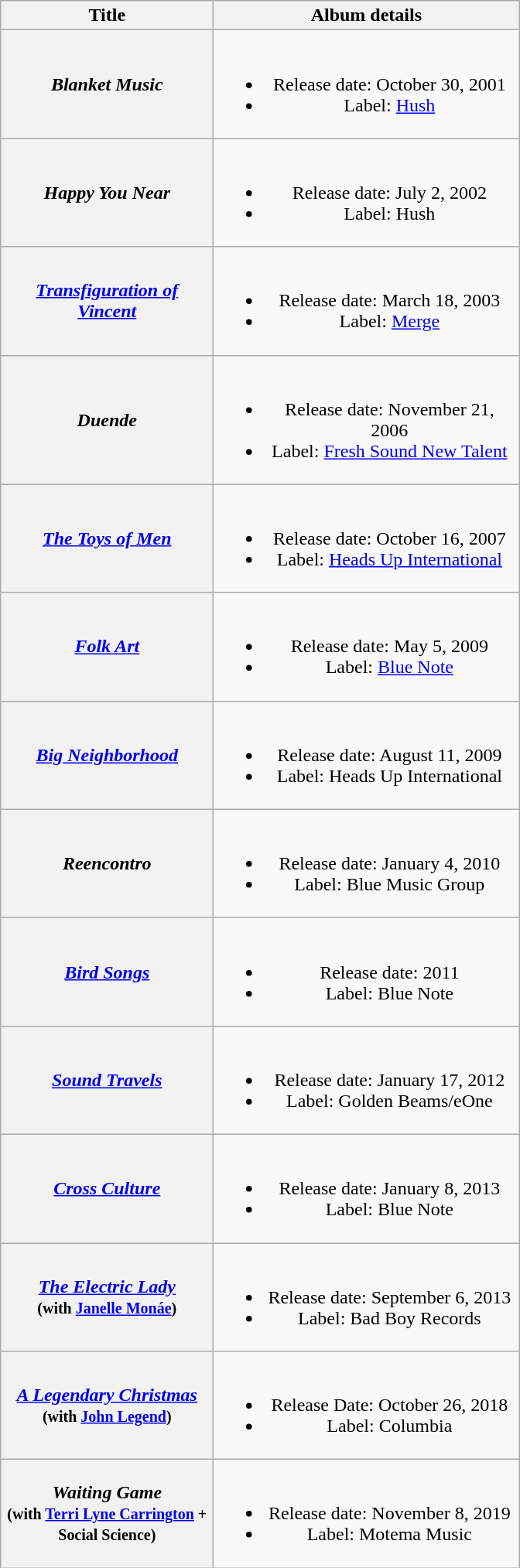<table class="wikitable plainrowheaders" style="text-align:center;">
<tr>
<th scope="col" style="width:11em;">Title</th>
<th scope="col" style="width:16em;">Album details</th>
</tr>
<tr>
<th scope="row"><em>Blanket Music</em> <br></th>
<td><br><ul><li>Release date: October 30, 2001</li><li>Label: <a href='#'>Hush</a></li></ul></td>
</tr>
<tr>
<th scope="row"><em>Happy You Near</em> <br></th>
<td><br><ul><li>Release date: July 2, 2002</li><li>Label: Hush</li></ul></td>
</tr>
<tr>
<th scope="row"><em><a href='#'>Transfiguration of Vincent</a></em> <br></th>
<td><br><ul><li>Release date: March 18, 2003</li><li>Label: <a href='#'>Merge</a></li></ul></td>
</tr>
<tr>
<th scope="row"><em>Duende</em> <br></th>
<td><br><ul><li>Release date: November 21, 2006</li><li>Label: <a href='#'>Fresh Sound New Talent</a></li></ul></td>
</tr>
<tr>
<th scope="row"><em><a href='#'>The Toys of Men</a></em> <br></th>
<td><br><ul><li>Release date: October 16, 2007</li><li>Label: <a href='#'>Heads Up International</a></li></ul></td>
</tr>
<tr>
<th scope="row"><em><a href='#'>Folk Art</a></em> <br></th>
<td><br><ul><li>Release date: May 5, 2009</li><li>Label: <a href='#'>Blue Note</a></li></ul></td>
</tr>
<tr>
<th scope="row"><em><a href='#'>Big Neighborhood</a></em> <br></th>
<td><br><ul><li>Release date: August 11, 2009</li><li>Label: Heads Up International</li></ul></td>
</tr>
<tr>
<th scope="row"><em>Reencontro</em> <br></th>
<td><br><ul><li>Release date: January 4, 2010</li><li>Label: Blue Music Group</li></ul></td>
</tr>
<tr>
<th scope="row"><em><a href='#'>Bird Songs</a></em> <br></th>
<td><br><ul><li>Release date: 2011</li><li>Label: Blue Note</li></ul></td>
</tr>
<tr>
<th scope="row"><em><a href='#'>Sound Travels</a></em> <br></th>
<td><br><ul><li>Release date: January 17, 2012</li><li>Label: Golden Beams/eOne</li></ul></td>
</tr>
<tr>
<th scope="row"><em><a href='#'>Cross Culture</a></em> <br></th>
<td><br><ul><li>Release date: January 8, 2013</li><li>Label: Blue Note</li></ul></td>
</tr>
<tr>
<th scope="row"><em><a href='#'>The Electric Lady</a></em> <br><small>(with <a href='#'>Janelle Monáe</a>)</small></th>
<td><br><ul><li>Release date: September 6, 2013</li><li>Label: Bad Boy Records</li></ul></td>
</tr>
<tr>
<th scope="row"><em><a href='#'>A Legendary Christmas</a></em> <br><small>(with <a href='#'>John Legend</a>)</small></th>
<td><br><ul><li>Release Date: October 26, 2018</li><li>Label: Columbia</li></ul></td>
</tr>
<tr>
<th scope="row"><em>Waiting Game</em> <br><small>(with <a href='#'>Terri Lyne Carrington</a> + Social Science)</small></th>
<td><br><ul><li>Release date: November 8, 2019</li><li>Label: Motema Music</li></ul></td>
</tr>
</table>
